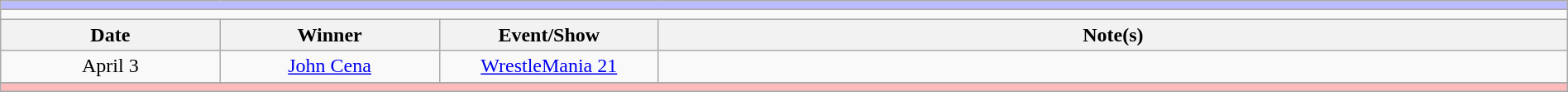<table class="wikitable" style="text-align:center; width:100%;">
<tr style="background:#BBF;">
<td colspan="5"></td>
</tr>
<tr>
<td colspan="5"><strong></strong></td>
</tr>
<tr>
<th width=14%>Date</th>
<th width=14%>Winner</th>
<th width=14%>Event/Show</th>
<th width=58%>Note(s)</th>
</tr>
<tr>
<td>April 3</td>
<td><a href='#'>John Cena</a></td>
<td><a href='#'>WrestleMania 21</a></td>
<td align=left></td>
</tr>
<tr>
</tr>
<tr style="background:#FBB;">
<td colspan="5"></td>
</tr>
<tr>
</tr>
</table>
